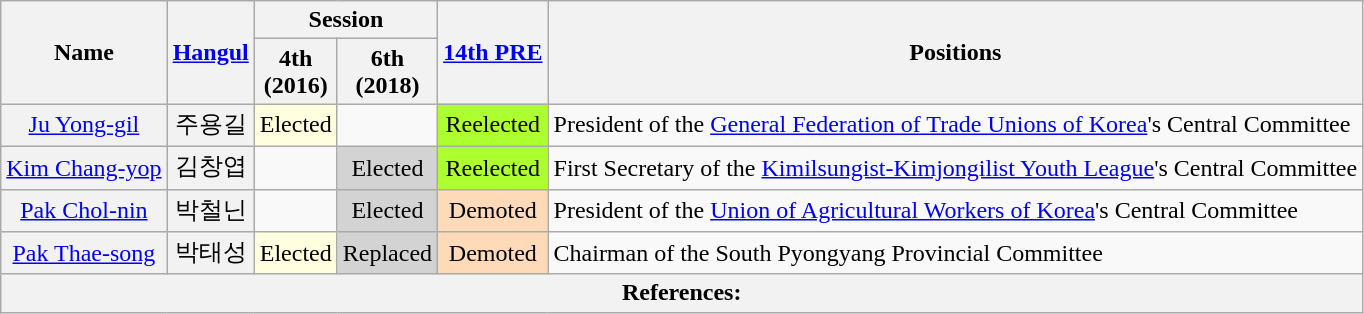<table class="wikitable sortable">
<tr>
<th rowspan="2">Name</th>
<th rowspan="2" class="unsortable"><a href='#'>Hangul</a></th>
<th colspan="2">Session</th>
<th rowspan="2"><a href='#'>14th PRE</a></th>
<th rowspan="2">Positions</th>
</tr>
<tr>
<th>4th<br>(2016)</th>
<th>6th<br>(2018)</th>
</tr>
<tr>
<th align="center" scope="row" style="font-weight:normal;"><a href='#'>Ju Yong-gil</a></th>
<th align="center" scope="row" style="font-weight:normal;">주용길</th>
<td data-sort-value="1" align="center" style="background: LightYellow">Elected</td>
<td data-sort-value="100"></td>
<td align="center" style="background: GreenYellow">Reelected</td>
<td>President of the <a href='#'>General Federation of Trade Unions of Korea</a>'s Central Committee</td>
</tr>
<tr>
<th align="center" scope="row" style="font-weight:normal;"><a href='#'>Kim Chang-yop</a></th>
<th align="center" scope="row" style="font-weight:normal;">김창엽</th>
<td data-sort-value="100"></td>
<td data-sort-value="1" align="center" style="background: LightGray">Elected</td>
<td align="center" style="background: GreenYellow">Reelected</td>
<td>First Secretary of the <a href='#'>Kimilsungist-Kimjongilist Youth League</a>'s Central Committee</td>
</tr>
<tr>
<th align="center" scope="row" style="font-weight:normal;"><a href='#'>Pak Chol-nin</a></th>
<th align="center" scope="row" style="font-weight:normal;">박철닌</th>
<td data-sort-value="100"></td>
<td data-sort-value="1" align="center" style="background: LightGray">Elected</td>
<td style="background: PeachPuff" align="center">Demoted</td>
<td>President of the <a href='#'>Union of Agricultural Workers of Korea</a>'s Central Committee</td>
</tr>
<tr>
<th align="center" scope="row" style="font-weight:normal;"><a href='#'>Pak Thae-song</a></th>
<th align="center" scope="row" style="font-weight:normal;">박태성</th>
<td data-sort-value="1" align="center" style="background: LightYellow">Elected</td>
<td data-sort-value="1" align="center" style="background: LightGray">Replaced</td>
<td style="background: PeachPuff" align="center">Demoted</td>
<td>Chairman of the South Pyongyang Provincial Committee</td>
</tr>
<tr>
<th colspan="8" unsortable><strong>References:</strong><br></th>
</tr>
</table>
